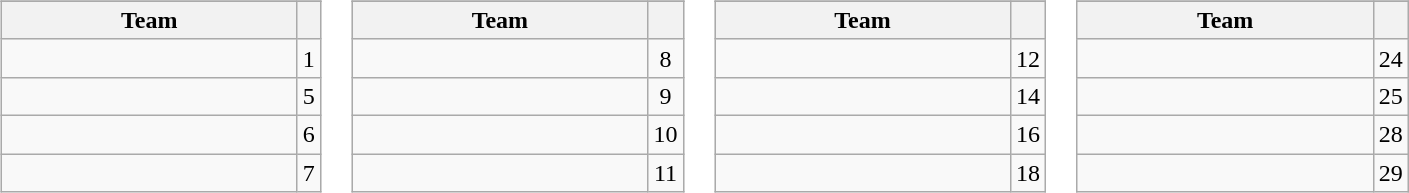<table>
<tr valign=top>
<td><br><table class="wikitable">
<tr>
</tr>
<tr>
<th width=190>Team</th>
<th></th>
</tr>
<tr>
<td></td>
<td align=center>1</td>
</tr>
<tr>
<td></td>
<td align=center>5</td>
</tr>
<tr>
<td></td>
<td align=center>6</td>
</tr>
<tr>
<td></td>
<td align=center>7</td>
</tr>
</table>
</td>
<td><br><table class="wikitable">
<tr>
</tr>
<tr>
<th width=190>Team</th>
<th></th>
</tr>
<tr>
<td></td>
<td align=center>8</td>
</tr>
<tr>
<td></td>
<td align=center>9</td>
</tr>
<tr>
<td></td>
<td align=center>10</td>
</tr>
<tr>
<td></td>
<td align=center>11</td>
</tr>
</table>
</td>
<td><br><table class="wikitable">
<tr>
</tr>
<tr>
<th width=190>Team</th>
<th></th>
</tr>
<tr>
<td></td>
<td align=center>12</td>
</tr>
<tr>
<td><strong></strong></td>
<td align=center>14</td>
</tr>
<tr>
<td></td>
<td align=center>16</td>
</tr>
<tr>
<td></td>
<td align=center>18</td>
</tr>
</table>
</td>
<td><br><table class="wikitable">
<tr>
</tr>
<tr>
<th width=190>Team</th>
<th></th>
</tr>
<tr>
<td><strong></strong></td>
<td align=center>24</td>
</tr>
<tr>
<td></td>
<td align=center>25</td>
</tr>
<tr>
<td></td>
<td align=center>28</td>
</tr>
<tr>
<td><strong></strong></td>
<td align=center>29</td>
</tr>
</table>
</td>
</tr>
</table>
